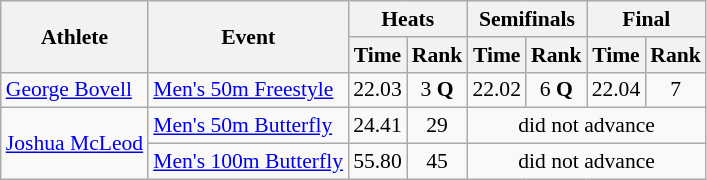<table class=wikitable style="font-size:90%">
<tr>
<th rowspan="2">Athlete</th>
<th rowspan="2">Event</th>
<th colspan="2">Heats</th>
<th colspan="2">Semifinals</th>
<th colspan="2">Final</th>
</tr>
<tr>
<th>Time</th>
<th>Rank</th>
<th>Time</th>
<th>Rank</th>
<th>Time</th>
<th>Rank</th>
</tr>
<tr>
<td rowspan="1"><a href='#'>George Bovell</a></td>
<td><a href='#'>Men's 50m Freestyle</a></td>
<td align=center>22.03</td>
<td align=center>3 <strong>Q</strong></td>
<td align=center>22.02</td>
<td align=center>6 <strong>Q</strong></td>
<td align=center>22.04</td>
<td align=center>7</td>
</tr>
<tr>
<td rowspan="2"><a href='#'>Joshua McLeod</a></td>
<td><a href='#'>Men's 50m Butterfly</a></td>
<td align=center>24.41</td>
<td align=center>29</td>
<td align=center colspan=4>did not advance</td>
</tr>
<tr>
<td><a href='#'>Men's 100m Butterfly</a></td>
<td align=center>55.80</td>
<td align=center>45</td>
<td align=center colspan=4>did not advance</td>
</tr>
</table>
